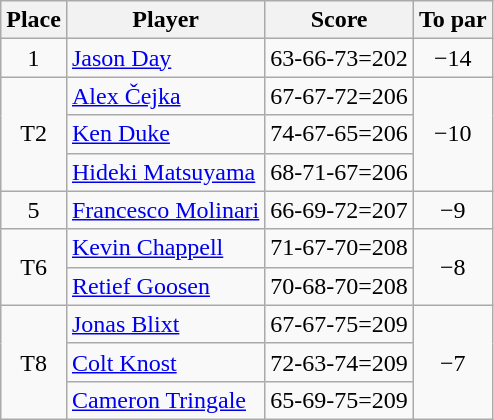<table class="wikitable">
<tr>
<th>Place</th>
<th>Player</th>
<th>Score</th>
<th>To par</th>
</tr>
<tr>
<td align=center>1</td>
<td> <a href='#'>Jason Day</a></td>
<td>63-66-73=202</td>
<td align=center>−14</td>
</tr>
<tr>
<td rowspan="3" style="text-align:center;">T2</td>
<td> <a href='#'>Alex Čejka</a></td>
<td>67-67-72=206</td>
<td rowspan="3" style="text-align:center;">−10</td>
</tr>
<tr>
<td> <a href='#'>Ken Duke</a></td>
<td>74-67-65=206</td>
</tr>
<tr>
<td> <a href='#'>Hideki Matsuyama</a></td>
<td>68-71-67=206</td>
</tr>
<tr>
<td align=center>5</td>
<td> <a href='#'>Francesco Molinari</a></td>
<td>66-69-72=207</td>
<td align=center>−9</td>
</tr>
<tr>
<td rowspan="2" style="text-align:center;">T6</td>
<td> <a href='#'>Kevin Chappell</a></td>
<td>71-67-70=208</td>
<td rowspan="2" style="text-align:center;">−8</td>
</tr>
<tr>
<td> <a href='#'>Retief Goosen</a></td>
<td>70-68-70=208</td>
</tr>
<tr>
<td rowspan="3" style="text-align:center;">T8</td>
<td> <a href='#'>Jonas Blixt</a></td>
<td>67-67-75=209</td>
<td rowspan="3" style="text-align:center;">−7</td>
</tr>
<tr>
<td> <a href='#'>Colt Knost</a></td>
<td>72-63-74=209</td>
</tr>
<tr>
<td> <a href='#'>Cameron Tringale</a></td>
<td>65-69-75=209</td>
</tr>
</table>
